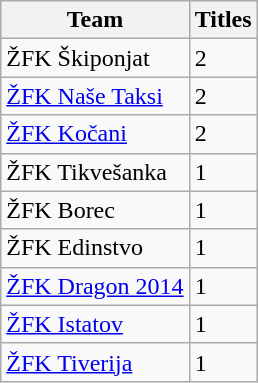<table class="wikitable sortable">
<tr>
<th>Team</th>
<th>Titles</th>
</tr>
<tr>
<td>ŽFK Škiponjat</td>
<td>2</td>
</tr>
<tr>
<td><a href='#'>ŽFK Naše Taksi</a></td>
<td>2</td>
</tr>
<tr>
<td><a href='#'>ŽFK Kočani</a></td>
<td>2</td>
</tr>
<tr>
<td>ŽFK Tikvešanka</td>
<td>1</td>
</tr>
<tr>
<td>ŽFK Borec</td>
<td>1</td>
</tr>
<tr>
<td>ŽFK Edinstvo</td>
<td>1</td>
</tr>
<tr>
<td><a href='#'>ŽFK Dragon 2014</a></td>
<td>1</td>
</tr>
<tr>
<td><a href='#'>ŽFK Istatov</a></td>
<td>1</td>
</tr>
<tr>
<td><a href='#'>ŽFK Tiverija</a></td>
<td>1</td>
</tr>
</table>
